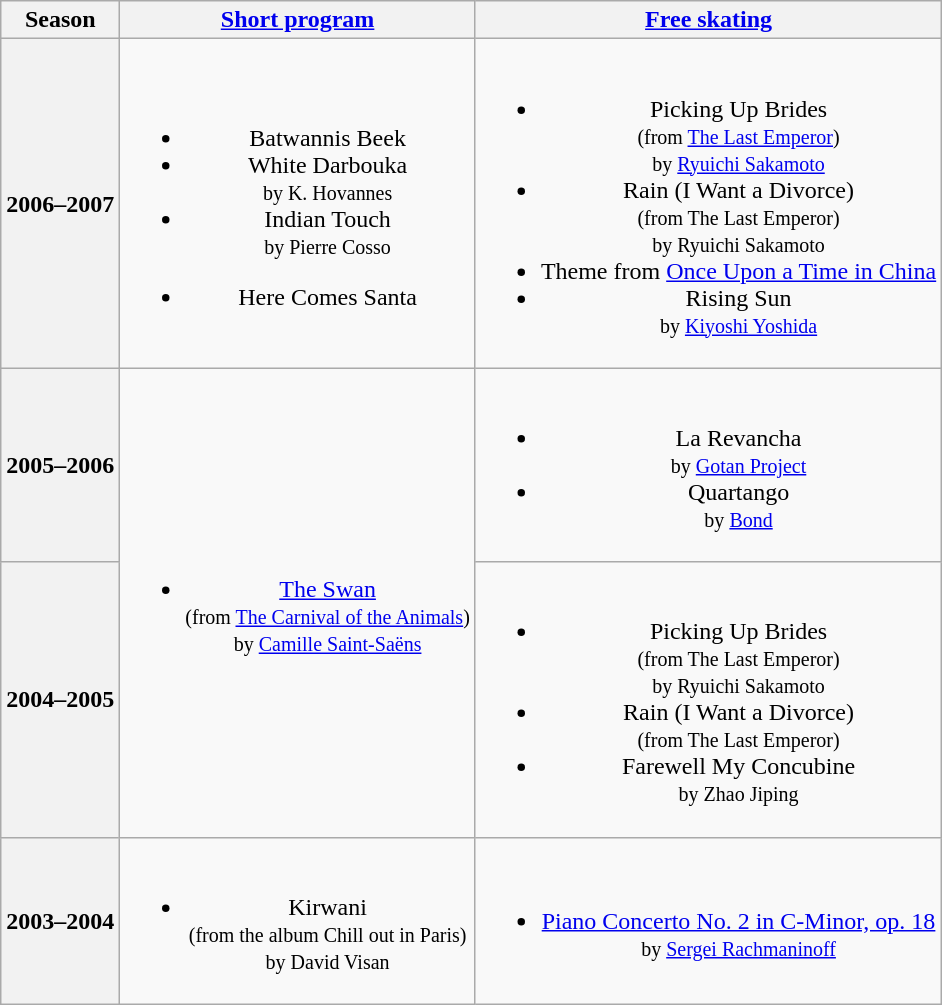<table class=wikitable style=text-align:center>
<tr>
<th>Season</th>
<th><a href='#'>Short program</a></th>
<th><a href='#'>Free skating</a></th>
</tr>
<tr>
<th>2006–2007 <br> </th>
<td><br><ul><li>Batwannis Beek</li><li>White Darbouka <br><small> by K. Hovannes </small></li><li>Indian Touch <br><small> by Pierre Cosso </small></li></ul><ul><li>Here Comes Santa</li></ul></td>
<td><br><ul><li>Picking Up Brides <br><small> (from <a href='#'>The Last Emperor</a>) <br> by <a href='#'>Ryuichi Sakamoto</a> </small></li><li>Rain (I Want a Divorce) <br><small> (from The Last Emperor) <br> by Ryuichi Sakamoto </small></li><li>Theme from <a href='#'>Once Upon a Time in China</a></li><li>Rising Sun <br><small> by <a href='#'>Kiyoshi Yoshida</a> </small></li></ul></td>
</tr>
<tr>
<th>2005–2006 <br> </th>
<td rowspan=2><br><ul><li><a href='#'>The Swan</a> <br><small> (from <a href='#'>The Carnival of the Animals</a>) <br> by <a href='#'>Camille Saint-Saëns</a> </small></li></ul></td>
<td><br><ul><li>La Revancha <br><small> by <a href='#'>Gotan Project</a> </small></li><li>Quartango <br><small> by <a href='#'>Bond</a> </small></li></ul></td>
</tr>
<tr>
<th>2004–2005 <br> </th>
<td><br><ul><li>Picking Up Brides <br><small> (from The Last Emperor) <br> by Ryuichi Sakamoto </small></li><li>Rain (I Want a Divorce) <br><small> (from The Last Emperor) </small></li><li>Farewell My Concubine <br><small> by Zhao Jiping </small></li></ul></td>
</tr>
<tr>
<th>2003–2004 <br> </th>
<td><br><ul><li>Kirwani <br><small> (from the album Chill out in Paris) <br> by David Visan </small></li></ul></td>
<td><br><ul><li><a href='#'>Piano Concerto No. 2 in C-Minor, op. 18</a> <br><small> by <a href='#'>Sergei Rachmaninoff</a> </small></li></ul></td>
</tr>
</table>
